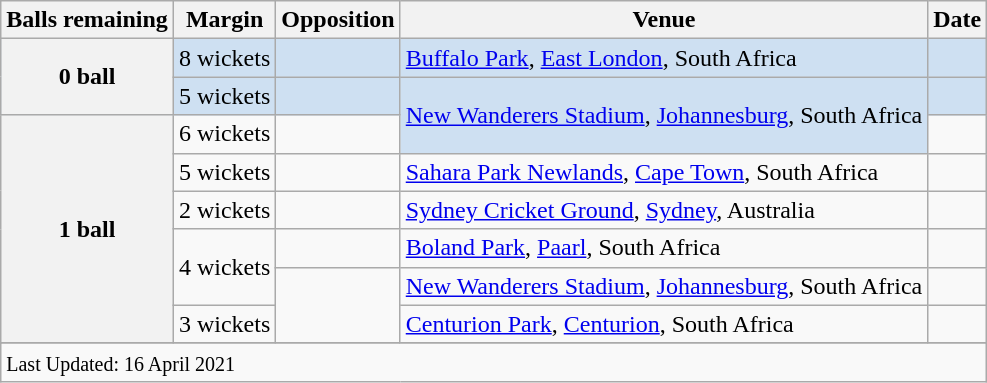<table class="wikitable plainrowheaders sortable">
<tr>
<th scope=col>Balls remaining</th>
<th scope=col>Margin</th>
<th scope=col>Opposition</th>
<th scope=col>Venue</th>
<th scope=col>Date</th>
</tr>
<tr bgcolor=#cee0f2>
<th scope=row style=text-align:center rowspan=2><strong>0 ball</strong></th>
<td scope=row style=text-align:center;>8 wickets</td>
<td></td>
<td><a href='#'>Buffalo Park</a>, <a href='#'>East London</a>, South Africa</td>
<td></td>
</tr>
<tr bgcolor=#cee0f2>
<td scope=row style=text-align:center;>5 wickets</td>
<td></td>
<td rowspan=2><a href='#'>New Wanderers Stadium</a>, <a href='#'>Johannesburg</a>, South Africa</td>
<td></td>
</tr>
<tr>
<th scope=row style=text-align:center rowspan=6><strong>1 ball</strong></th>
<td scope=row style=text-align:center;>6 wickets</td>
<td></td>
<td></td>
</tr>
<tr>
<td scope=row style=text-align:center;>5 wickets</td>
<td></td>
<td><a href='#'>Sahara Park Newlands</a>, <a href='#'>Cape Town</a>, South Africa</td>
<td></td>
</tr>
<tr>
<td scope=row style=text-align:center;>2 wickets</td>
<td></td>
<td><a href='#'>Sydney Cricket Ground</a>, <a href='#'>Sydney</a>, Australia</td>
<td></td>
</tr>
<tr>
<td scope=row style=text-align:center; rowspan=2>4 wickets</td>
<td></td>
<td><a href='#'>Boland Park</a>, <a href='#'>Paarl</a>, South Africa</td>
<td></td>
</tr>
<tr>
<td rowspan=2></td>
<td><a href='#'>New Wanderers Stadium</a>, <a href='#'>Johannesburg</a>, South Africa</td>
<td></td>
</tr>
<tr>
<td scope=row style=text-align:center;>3 wickets</td>
<td><a href='#'>Centurion Park</a>, <a href='#'>Centurion</a>, South Africa</td>
<td></td>
</tr>
<tr>
</tr>
<tr class=sortbottom>
<td colspan="5"><small>Last Updated: 16 April 2021</small></td>
</tr>
</table>
